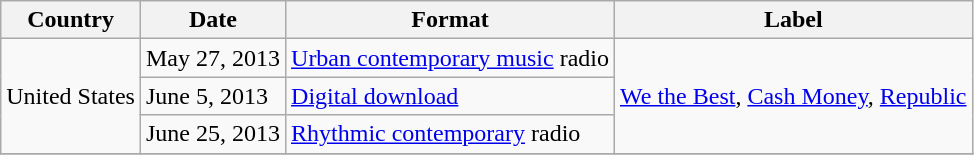<table class="wikitable">
<tr>
<th>Country</th>
<th>Date</th>
<th>Format</th>
<th>Label</th>
</tr>
<tr>
<td rowspan="3">United States</td>
<td>May 27, 2013</td>
<td><a href='#'>Urban contemporary music</a> radio</td>
<td rowspan="3"><a href='#'>We the Best</a>, <a href='#'>Cash Money</a>, <a href='#'>Republic</a></td>
</tr>
<tr>
<td>June 5, 2013</td>
<td><a href='#'>Digital download</a></td>
</tr>
<tr>
<td>June 25, 2013</td>
<td><a href='#'>Rhythmic contemporary</a> radio</td>
</tr>
<tr>
</tr>
</table>
